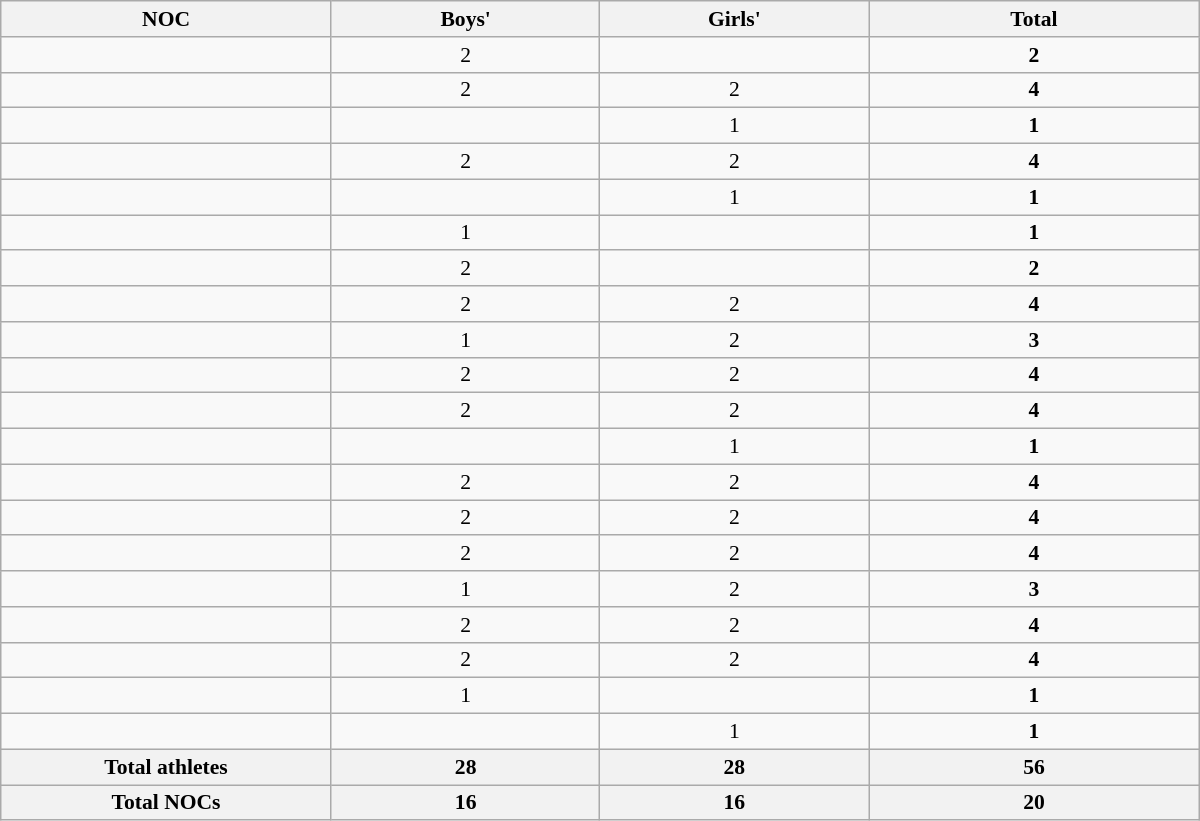<table class="wikitable collapsible sortable"  style="width:800px; text-align:center; font-size:90%;">
<tr>
<th style="text-align:center; width:100px;"><strong>NOC </strong></th>
<th width=80><strong>Boys' </strong></th>
<th width=80><strong>Girls' </strong></th>
<th width=100><strong>Total</strong></th>
</tr>
<tr>
<td style="text-align:left;"></td>
<td>2</td>
<td></td>
<td><strong>2</strong></td>
</tr>
<tr>
<td style="text-align:left;"></td>
<td>2</td>
<td>2</td>
<td><strong>4</strong></td>
</tr>
<tr>
<td style="text-align:left;"></td>
<td></td>
<td>1</td>
<td><strong>1</strong></td>
</tr>
<tr>
<td style="text-align:left;"></td>
<td>2</td>
<td>2</td>
<td><strong>4</strong></td>
</tr>
<tr>
<td style="text-align:left;"></td>
<td></td>
<td>1</td>
<td><strong>1</strong></td>
</tr>
<tr>
<td style="text-align:left;"></td>
<td>1</td>
<td></td>
<td><strong>1</strong></td>
</tr>
<tr>
<td style="text-align:left;"></td>
<td>2</td>
<td></td>
<td><strong>2</strong></td>
</tr>
<tr>
<td style="text-align:left;"></td>
<td>2</td>
<td>2</td>
<td><strong>4</strong></td>
</tr>
<tr>
<td style="text-align:left;"></td>
<td>1</td>
<td>2</td>
<td><strong>3</strong></td>
</tr>
<tr>
<td style="text-align:left;"></td>
<td>2</td>
<td>2</td>
<td><strong>4</strong></td>
</tr>
<tr>
<td style="text-align:left;"></td>
<td>2</td>
<td>2</td>
<td><strong>4</strong></td>
</tr>
<tr>
<td style="text-align:left;"></td>
<td></td>
<td>1</td>
<td><strong>1</strong></td>
</tr>
<tr>
<td style="text-align:left;"></td>
<td>2</td>
<td>2</td>
<td><strong>4</strong></td>
</tr>
<tr>
<td style="text-align:left;"></td>
<td>2</td>
<td>2</td>
<td><strong>4</strong></td>
</tr>
<tr>
<td style="text-align:left;"></td>
<td>2</td>
<td>2</td>
<td><strong>4</strong></td>
</tr>
<tr>
<td style="text-align:left;"></td>
<td>1</td>
<td>2</td>
<td><strong>3</strong></td>
</tr>
<tr>
<td style="text-align:left;"></td>
<td>2</td>
<td>2</td>
<td><strong>4</strong></td>
</tr>
<tr>
<td style="text-align:left;"></td>
<td>2</td>
<td>2</td>
<td><strong>4</strong></td>
</tr>
<tr>
<td style="text-align:left;"></td>
<td>1</td>
<td></td>
<td><strong>1</strong></td>
</tr>
<tr>
<td style="text-align:left;"></td>
<td></td>
<td>1</td>
<td><strong>1</strong></td>
</tr>
<tr class="sortbottom">
<th>Total athletes</th>
<th>28</th>
<th>28</th>
<th><strong>56</strong></th>
</tr>
<tr class="sortbottom">
<th>Total NOCs</th>
<th>16</th>
<th>16</th>
<th><strong>20</strong></th>
</tr>
</table>
